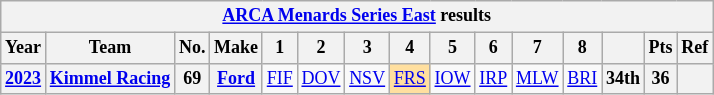<table class="wikitable" style="text-align:center; font-size:75%">
<tr>
<th colspan=15><a href='#'>ARCA Menards Series East</a> results</th>
</tr>
<tr>
<th>Year</th>
<th>Team</th>
<th>No.</th>
<th>Make</th>
<th>1</th>
<th>2</th>
<th>3</th>
<th>4</th>
<th>5</th>
<th>6</th>
<th>7</th>
<th>8</th>
<th></th>
<th>Pts</th>
<th>Ref</th>
</tr>
<tr>
<th><a href='#'>2023</a></th>
<th><a href='#'>Kimmel Racing</a></th>
<th>69</th>
<th><a href='#'>Ford</a></th>
<td><a href='#'>FIF</a></td>
<td><a href='#'>DOV</a></td>
<td><a href='#'>NSV</a></td>
<td style="background:#FFDF9F;"><a href='#'>FRS</a><br></td>
<td><a href='#'>IOW</a></td>
<td><a href='#'>IRP</a></td>
<td><a href='#'>MLW</a></td>
<td><a href='#'>BRI</a></td>
<th>34th</th>
<th>36</th>
<th></th>
</tr>
</table>
